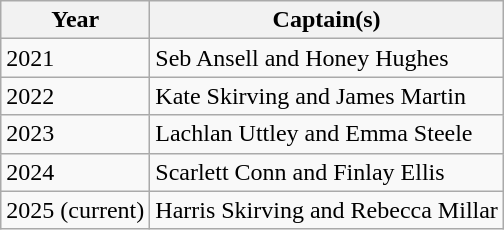<table class="wikitable">
<tr>
<th>Year</th>
<th>Captain(s)</th>
</tr>
<tr>
<td>2021</td>
<td>Seb Ansell and Honey Hughes</td>
</tr>
<tr>
<td>2022</td>
<td>Kate Skirving and James Martin</td>
</tr>
<tr>
<td>2023</td>
<td>Lachlan Uttley and Emma Steele</td>
</tr>
<tr>
<td>2024</td>
<td>Scarlett Conn and Finlay Ellis</td>
</tr>
<tr>
<td>2025 (current)</td>
<td>Harris Skirving and Rebecca Millar</td>
</tr>
</table>
